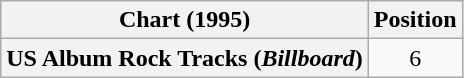<table class="wikitable plainrowheaders" style="text-align:center">
<tr>
<th scope="col">Chart (1995)</th>
<th scope="col">Position</th>
</tr>
<tr>
<th scope="row">US Album Rock Tracks (<em>Billboard</em>)</th>
<td>6</td>
</tr>
</table>
